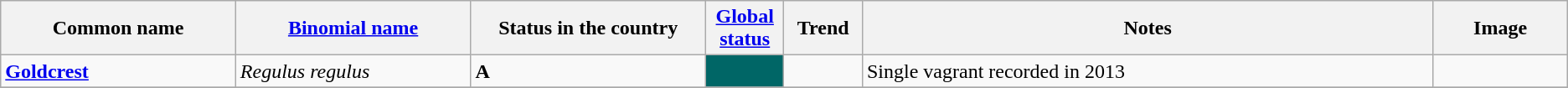<table class="wikitable sortable">
<tr>
<th width="15%">Common name</th>
<th width="15%"><a href='#'>Binomial name</a></th>
<th data-sort-type="number" width="15%">Status in the country</th>
<th width="5%"><a href='#'>Global status</a></th>
<th width="5%">Trend</th>
<th class="unsortable">Notes</th>
<th class="unsortable">Image</th>
</tr>
<tr>
<td><strong><a href='#'>Goldcrest</a></strong></td>
<td><em>Regulus regulus</em></td>
<td><strong>A</strong></td>
<td align=center style="background: #006666"></td>
<td align=center></td>
<td>Single vagrant recorded in 2013</td>
<td></td>
</tr>
<tr>
</tr>
</table>
